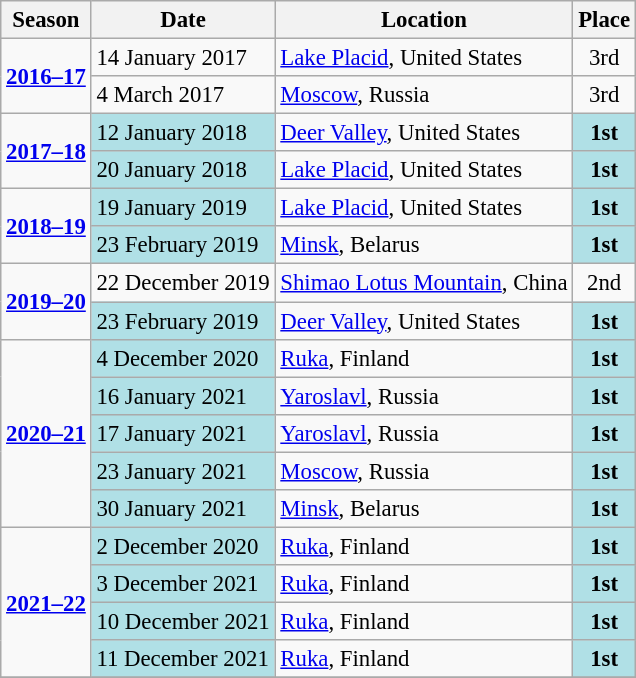<table class="wikitable"  style="text-align:center; font-size:95%;">
<tr>
<th>Season</th>
<th>Date</th>
<th>Location</th>
<th>Place</th>
</tr>
<tr>
<td rowspan=2 align=center><strong><a href='#'>2016–17</a></strong></td>
<td align=left>14 January 2017</td>
<td align=left> <a href='#'>Lake Placid</a>, United States</td>
<td>3rd</td>
</tr>
<tr>
<td align=left>4 March 2017</td>
<td align=left> <a href='#'>Moscow</a>, Russia</td>
<td>3rd</td>
</tr>
<tr>
<td rowspan=2 align=center><strong><a href='#'>2017–18</a></strong></td>
<td bgcolor="#BOEOE6" align=left>12 January 2018</td>
<td align=left> <a href='#'>Deer Valley</a>, United States</td>
<td bgcolor="#BOEOE6"><strong>1st</strong></td>
</tr>
<tr>
<td bgcolor="#BOEOE6" align=left>20 January 2018</td>
<td align=left> <a href='#'>Lake Placid</a>, United States</td>
<td bgcolor="#BOEOE6"><strong>1st</strong></td>
</tr>
<tr>
<td rowspan=2 align=center><strong><a href='#'>2018–19</a></strong></td>
<td bgcolor="#BOEOE6" align=left>19 January 2019</td>
<td align=left> <a href='#'>Lake Placid</a>, United States</td>
<td bgcolor="#BOEOE6"><strong>1st</strong></td>
</tr>
<tr>
<td bgcolor="#BOEOE6" align=left>23 February 2019</td>
<td align=left> <a href='#'>Minsk</a>, Belarus</td>
<td bgcolor="#BOEOE6"><strong>1st</strong></td>
</tr>
<tr>
<td rowspan=2 align=center><strong><a href='#'>2019–20</a></strong></td>
<td align=left>22 December 2019</td>
<td align=left> <a href='#'>Shimao Lotus Mountain</a>, China</td>
<td>2nd</td>
</tr>
<tr>
<td bgcolor="#BOEOE6" align=left>23 February 2019</td>
<td align=left> <a href='#'>Deer Valley</a>, United States</td>
<td bgcolor="#BOEOE6"><strong>1st</strong></td>
</tr>
<tr>
<td rowspan=5 align=center><strong><a href='#'>2020–21</a></strong></td>
<td bgcolor="#BOEOE6" align=left>4 December 2020</td>
<td align=left> <a href='#'>Ruka</a>, Finland</td>
<td bgcolor="#BOEOE6"><strong>1st</strong></td>
</tr>
<tr>
<td bgcolor="#BOEOE6" align=left>16 January 2021</td>
<td align=left> <a href='#'>Yaroslavl</a>, Russia</td>
<td bgcolor="#BOEOE6"><strong>1st</strong></td>
</tr>
<tr>
<td bgcolor="#BOEOE6" align=left>17 January 2021</td>
<td align=left> <a href='#'>Yaroslavl</a>, Russia</td>
<td bgcolor="#BOEOE6"><strong>1st</strong></td>
</tr>
<tr>
<td bgcolor="#BOEOE6" align=left>23 January 2021</td>
<td align=left> <a href='#'>Moscow</a>, Russia</td>
<td bgcolor="#BOEOE6"><strong>1st</strong></td>
</tr>
<tr>
<td bgcolor="#BOEOE6" align=left>30 January 2021</td>
<td align=left> <a href='#'>Minsk</a>, Belarus</td>
<td bgcolor="#BOEOE6"><strong>1st</strong></td>
</tr>
<tr>
<td rowspan=4 align=center><strong><a href='#'>2021–22</a></strong></td>
<td bgcolor="#BOEOE6" align=left>2 December 2020</td>
<td align=left> <a href='#'>Ruka</a>, Finland</td>
<td bgcolor="#BOEOE6"><strong>1st</strong></td>
</tr>
<tr>
<td bgcolor="#BOEOE6" align=left>3 December 2021</td>
<td align=left> <a href='#'>Ruka</a>, Finland</td>
<td bgcolor="#BOEOE6"><strong>1st</strong></td>
</tr>
<tr>
<td bgcolor="#BOEOE6" align=left>10 December 2021</td>
<td align=left> <a href='#'>Ruka</a>, Finland</td>
<td bgcolor="#BOEOE6"><strong>1st</strong></td>
</tr>
<tr>
<td bgcolor="#BOEOE6" align=left>11 December 2021</td>
<td align=left> <a href='#'>Ruka</a>, Finland</td>
<td bgcolor="#BOEOE6"><strong>1st</strong></td>
</tr>
<tr>
</tr>
</table>
